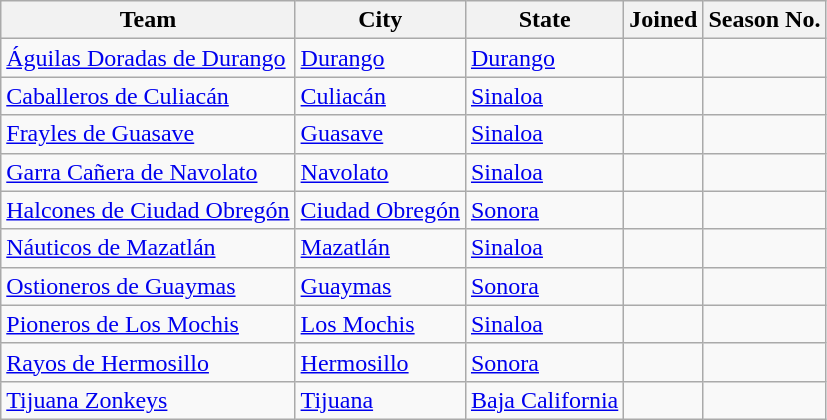<table class="wikitable sortable">
<tr>
<th>Team</th>
<th>City</th>
<th>State</th>
<th>Joined</th>
<th>Season No.</th>
</tr>
<tr>
<td><a href='#'>Águilas Doradas de Durango</a></td>
<td><a href='#'>Durango</a></td>
<td><a href='#'>Durango</a></td>
<td></td>
<td></td>
</tr>
<tr>
<td><a href='#'>Caballeros de Culiacán</a></td>
<td><a href='#'>Culiacán</a></td>
<td><a href='#'>Sinaloa</a></td>
<td></td>
<td></td>
</tr>
<tr>
<td><a href='#'>Frayles de Guasave</a></td>
<td><a href='#'>Guasave</a></td>
<td><a href='#'>Sinaloa</a></td>
<td></td>
<td></td>
</tr>
<tr>
<td><a href='#'>Garra Cañera de Navolato</a></td>
<td><a href='#'>Navolato</a></td>
<td><a href='#'>Sinaloa</a></td>
<td></td>
<td></td>
</tr>
<tr>
<td><a href='#'>Halcones de Ciudad Obregón</a></td>
<td><a href='#'>Ciudad Obregón</a></td>
<td><a href='#'>Sonora</a></td>
<td></td>
<td></td>
</tr>
<tr>
<td><a href='#'>Náuticos de Mazatlán</a></td>
<td><a href='#'>Mazatlán</a></td>
<td><a href='#'>Sinaloa</a></td>
<td></td>
<td></td>
</tr>
<tr>
<td><a href='#'>Ostioneros de Guaymas</a></td>
<td><a href='#'>Guaymas</a></td>
<td><a href='#'>Sonora</a></td>
<td></td>
<td></td>
</tr>
<tr>
<td><a href='#'>Pioneros de Los Mochis</a></td>
<td><a href='#'>Los Mochis</a></td>
<td><a href='#'>Sinaloa</a></td>
<td></td>
<td></td>
</tr>
<tr>
<td><a href='#'>Rayos de Hermosillo</a></td>
<td><a href='#'>Hermosillo</a></td>
<td><a href='#'>Sonora</a></td>
<td></td>
<td></td>
</tr>
<tr>
<td><a href='#'>Tijuana Zonkeys</a></td>
<td><a href='#'>Tijuana</a></td>
<td><a href='#'>Baja California</a></td>
<td></td>
<td></td>
</tr>
</table>
